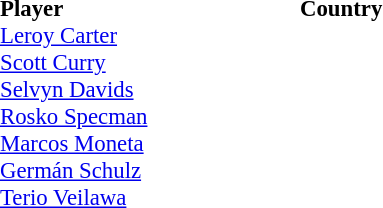<table style="font-size: 95%" cellspacing="0" cellpadding="0">
<tr>
<th style="width:200px;" align="left">Player</th>
<th style="width:150px;" align="left">Country</th>
</tr>
<tr>
<td><a href='#'>Leroy Carter</a></td>
<td></td>
</tr>
<tr>
<td><a href='#'>Scott Curry</a></td>
<td></td>
</tr>
<tr>
<td><a href='#'>Selvyn Davids</a></td>
<td></td>
</tr>
<tr>
<td><a href='#'>Rosko Specman</a></td>
<td></td>
</tr>
<tr>
<td><a href='#'>Marcos Moneta</a></td>
<td></td>
</tr>
<tr>
<td><a href='#'>Germán Schulz</a></td>
<td></td>
</tr>
<tr>
<td><a href='#'>Terio Veilawa</a></td>
<td></td>
</tr>
</table>
